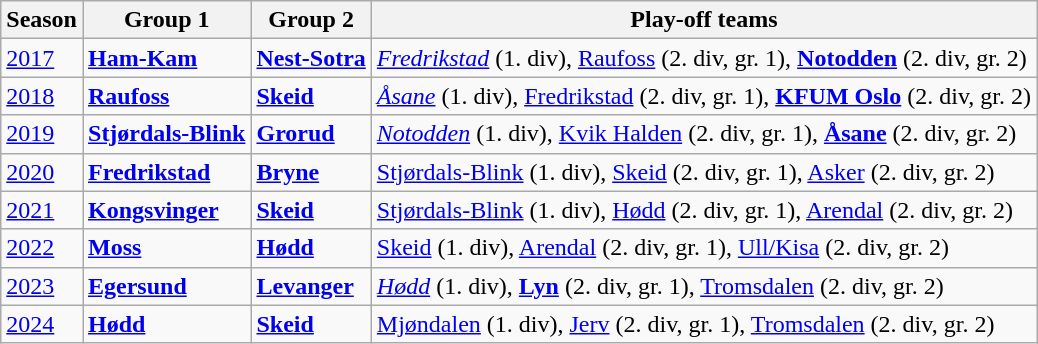<table clear="left" class="wikitable">
<tr>
<th>Season</th>
<th>Group 1</th>
<th>Group 2</th>
<th>Play-off teams</th>
</tr>
<tr>
<td><a href='#'>2017</a></td>
<td><strong><a href='#'>Ham-Kam</a></strong></td>
<td><strong><a href='#'>Nest-Sotra</a></strong></td>
<td><em><a href='#'>Fredrikstad</a></em> (1. div), <a href='#'>Raufoss</a> (2. div, gr. 1), <strong><a href='#'>Notodden</a></strong> (2. div, gr. 2)</td>
</tr>
<tr>
<td><a href='#'>2018</a></td>
<td><strong><a href='#'>Raufoss</a></strong></td>
<td><strong><a href='#'>Skeid</a></strong></td>
<td><em><a href='#'>Åsane</a></em> (1. div), <a href='#'>Fredrikstad</a> (2. div, gr. 1), <strong><a href='#'>KFUM Oslo</a></strong> (2. div, gr. 2)</td>
</tr>
<tr>
<td><a href='#'>2019</a></td>
<td><strong><a href='#'>Stjørdals-Blink</a></strong></td>
<td><strong><a href='#'>Grorud</a></strong></td>
<td><em><a href='#'>Notodden</a></em> (1. div), <a href='#'>Kvik Halden</a> (2. div, gr. 1), <strong><a href='#'>Åsane</a></strong> (2. div, gr. 2)</td>
</tr>
<tr>
<td><a href='#'>2020</a></td>
<td><strong><a href='#'>Fredrikstad</a></strong></td>
<td><strong><a href='#'>Bryne</a></strong></td>
<td><a href='#'>Stjørdals-Blink</a> (1. div), <a href='#'>Skeid</a> (2. div, gr. 1), <a href='#'>Asker</a> (2. div, gr. 2)</td>
</tr>
<tr>
<td><a href='#'>2021</a></td>
<td><strong><a href='#'>Kongsvinger</a></strong></td>
<td><strong><a href='#'>Skeid</a></strong></td>
<td><a href='#'>Stjørdals-Blink</a> (1. div), <a href='#'>Hødd</a> (2. div, gr. 1), <a href='#'>Arendal</a> (2. div, gr. 2)</td>
</tr>
<tr>
<td><a href='#'>2022</a></td>
<td><strong><a href='#'>Moss</a></strong></td>
<td><strong><a href='#'>Hødd</a></strong></td>
<td><a href='#'>Skeid</a> (1. div), <a href='#'>Arendal</a> (2. div, gr. 1), <a href='#'>Ull/Kisa</a> (2. div, gr. 2)</td>
</tr>
<tr>
<td><a href='#'>2023</a></td>
<td><strong><a href='#'>Egersund</a></strong></td>
<td><strong><a href='#'>Levanger</a></strong></td>
<td><em><a href='#'>Hødd</a></em> (1. div), <strong><a href='#'>Lyn</a></strong> (2. div, gr. 1), <a href='#'>Tromsdalen</a> (2. div, gr. 2)</td>
</tr>
<tr>
<td><a href='#'>2024</a></td>
<td><strong><a href='#'>Hødd</a></strong></td>
<td><strong><a href='#'>Skeid</a></strong></td>
<td><a href='#'>Mjøndalen</a> (1. div), <a href='#'>Jerv</a> (2. div, gr. 1), <a href='#'>Tromsdalen</a> (2. div, gr. 2)</td>
</tr>
</table>
